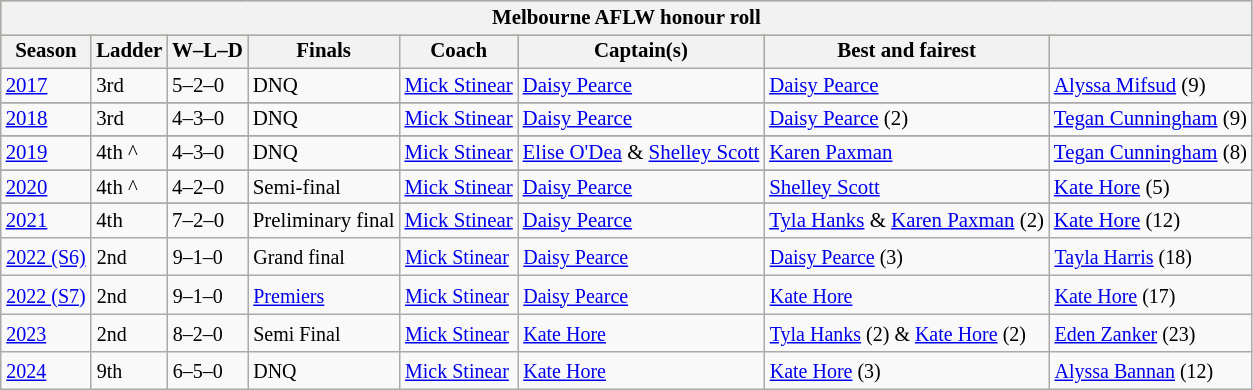<table class="wikitable">
<tr style="background:#bdb76b;font-size: 87%">
<th colspan="9">Melbourne AFLW honour roll</th>
</tr>
<tr style="background:#bdb76b;font-size: 87%;">
<th>Season</th>
<th>Ladder</th>
<th>W–L–D</th>
<th>Finals</th>
<th>Coach</th>
<th>Captain(s)</th>
<th>Best and fairest</th>
<th></th>
</tr>
<tr style="font-size: 87%;">
<td><a href='#'>2017</a></td>
<td>3rd</td>
<td>5–2–0</td>
<td>DNQ</td>
<td><a href='#'>Mick Stinear</a></td>
<td><a href='#'>Daisy Pearce</a></td>
<td><a href='#'>Daisy Pearce</a></td>
<td><a href='#'>Alyssa Mifsud</a> (9)</td>
</tr>
<tr>
</tr>
<tr style="font-size: 87%;">
<td><a href='#'>2018</a></td>
<td>3rd</td>
<td>4–3–0</td>
<td>DNQ</td>
<td><a href='#'>Mick Stinear</a></td>
<td><a href='#'>Daisy Pearce</a></td>
<td><a href='#'>Daisy Pearce</a> (2)</td>
<td><a href='#'>Tegan Cunningham</a> (9)</td>
</tr>
<tr>
</tr>
<tr style="font-size: 87%;">
<td><a href='#'>2019</a></td>
<td>4th ^</td>
<td>4–3–0</td>
<td>DNQ</td>
<td><a href='#'>Mick Stinear</a></td>
<td><a href='#'>Elise O'Dea</a> & <a href='#'>Shelley Scott</a></td>
<td><a href='#'>Karen Paxman</a></td>
<td><a href='#'>Tegan Cunningham</a> (8)</td>
</tr>
<tr>
</tr>
<tr style="font-size: 87%;">
<td><a href='#'>2020</a></td>
<td>4th ^</td>
<td>4–2–0</td>
<td>Semi-final</td>
<td><a href='#'>Mick Stinear</a></td>
<td><a href='#'>Daisy Pearce</a></td>
<td><a href='#'>Shelley Scott</a></td>
<td><a href='#'>Kate Hore</a> (5)</td>
</tr>
<tr>
</tr>
<tr style="font-size: 87%;">
<td><a href='#'>2021</a></td>
<td>4th</td>
<td>7–2–0</td>
<td>Preliminary final</td>
<td><a href='#'>Mick Stinear</a></td>
<td><a href='#'>Daisy Pearce</a></td>
<td><a href='#'>Tyla Hanks</a> & <a href='#'>Karen Paxman</a> (2)</td>
<td><a href='#'>Kate Hore</a> (12)</td>
</tr>
<tr>
<td><a href='#'><small>2022 (S6)</small></a></td>
<td><small>2nd</small></td>
<td><small>9–1–0</small></td>
<td><small>Grand final</small></td>
<td><small><a href='#'>Mick Stinear</a></small></td>
<td><small><a href='#'>Daisy Pearce</a></small></td>
<td><small><a href='#'>Daisy Pearce</a> (3)</small></td>
<td><small><a href='#'>Tayla Harris</a> (18)</small></td>
</tr>
<tr>
<td><a href='#'><small>2022 (S7)</small></a></td>
<td><small>2nd</small></td>
<td><small>9–1–0</small></td>
<td><small><a href='#'>Premiers</a></small></td>
<td><small><a href='#'>Mick Stinear</a></small></td>
<td><small><a href='#'>Daisy Pearce</a></small></td>
<td><small><a href='#'>Kate Hore</a></small></td>
<td><small><a href='#'>Kate Hore</a> (17)</small></td>
</tr>
<tr>
<td><a href='#'><small>2023</small></a></td>
<td><small>2nd</small></td>
<td><small>8–2–0</small></td>
<td><small>Semi Final</small></td>
<td><small><a href='#'>Mick Stinear</a></small></td>
<td><small><a href='#'>Kate Hore</a></small></td>
<td><small><a href='#'>Tyla Hanks</a> (2) & <a href='#'>Kate Hore</a> (2)</small></td>
<td><small><a href='#'>Eden Zanker</a> (23)</small></td>
</tr>
<tr>
<td><a href='#'><small>2024</small></a></td>
<td><small>9th</small></td>
<td><small>6–5–0</small></td>
<td><small>DNQ</small></td>
<td><small><a href='#'>Mick Stinear</a></small></td>
<td><small><a href='#'>Kate Hore</a></small></td>
<td><small><a href='#'>Kate Hore</a> (3)</small></td>
<td><small><a href='#'>Alyssa Bannan</a> (12)</small></td>
</tr>
</table>
